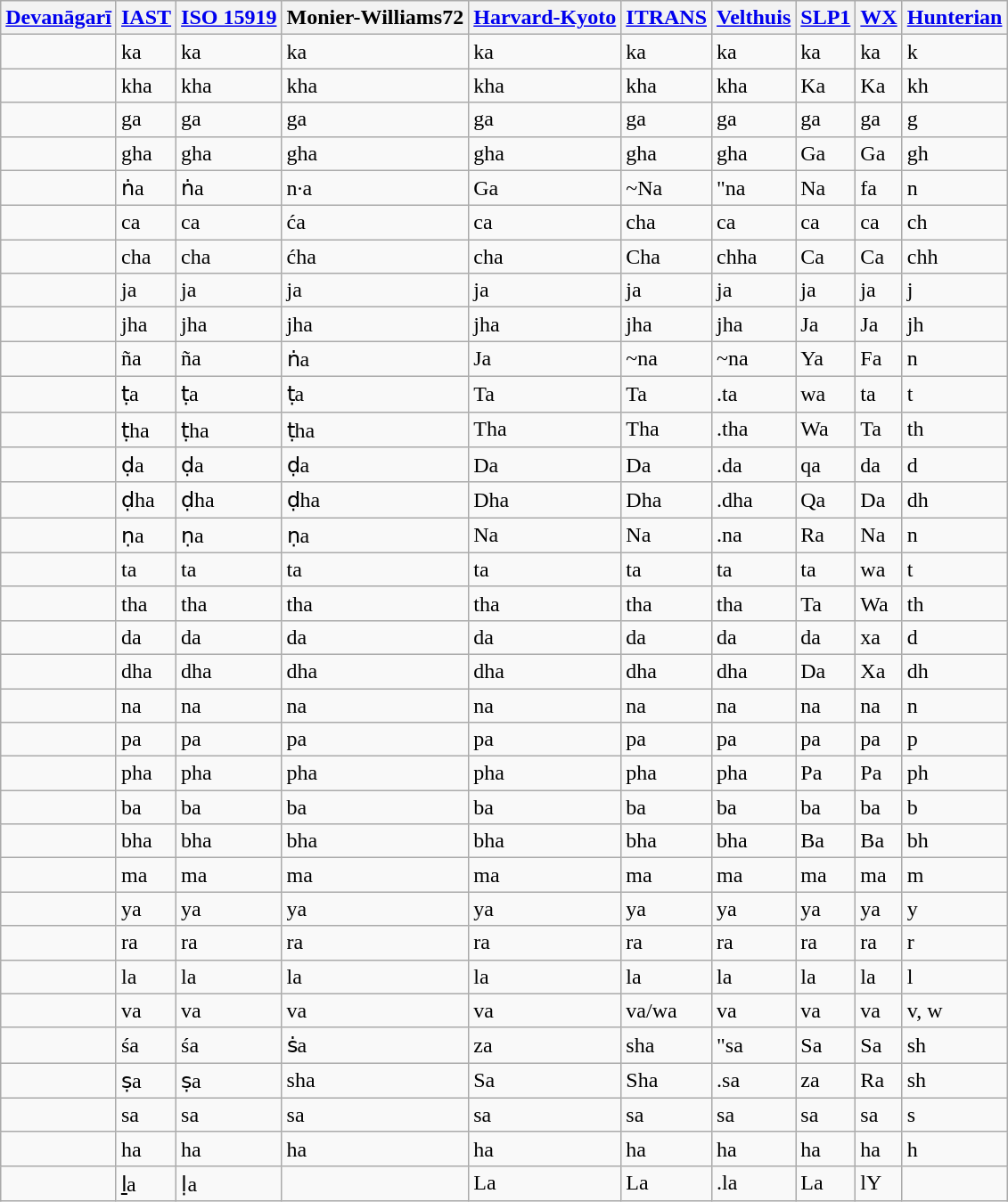<table class="wikitable">
<tr class="Unicode">
<th><a href='#'>Devanāgarī</a></th>
<th><a href='#'>IAST</a></th>
<th><a href='#'>ISO 15919</a></th>
<th>Monier-Williams72</th>
<th><a href='#'>Harvard-Kyoto</a></th>
<th><a href='#'>ITRANS</a></th>
<th><a href='#'>Velthuis</a></th>
<th><a href='#'>SLP1</a></th>
<th><a href='#'>WX</a></th>
<th><a href='#'>Hunterian</a></th>
</tr>
<tr class="Unicode">
<td></td>
<td>ka</td>
<td>ka</td>
<td>ka</td>
<td>ka</td>
<td>ka</td>
<td>ka</td>
<td>ka</td>
<td>ka</td>
<td>k</td>
</tr>
<tr class="Unicode">
<td></td>
<td>kha</td>
<td>kha</td>
<td>kha</td>
<td>kha</td>
<td>kha</td>
<td>kha</td>
<td>Ka</td>
<td>Ka</td>
<td>kh</td>
</tr>
<tr class="Unicode">
<td></td>
<td>ga</td>
<td>ga</td>
<td>ga</td>
<td>ga</td>
<td>ga</td>
<td>ga</td>
<td>ga</td>
<td>ga</td>
<td>g</td>
</tr>
<tr class="Unicode">
<td></td>
<td>gha</td>
<td>gha</td>
<td>gha</td>
<td>gha</td>
<td>gha</td>
<td>gha</td>
<td>Ga</td>
<td>Ga</td>
<td>gh</td>
</tr>
<tr class="Unicode">
<td></td>
<td>ṅa</td>
<td>ṅa</td>
<td>n·a</td>
<td>Ga</td>
<td>~Na</td>
<td>"na</td>
<td>Na</td>
<td>fa</td>
<td>n</td>
</tr>
<tr class="Unicode">
<td></td>
<td>ca</td>
<td>ca</td>
<td>ća</td>
<td>ca</td>
<td>cha</td>
<td>ca</td>
<td>ca</td>
<td>ca</td>
<td>ch</td>
</tr>
<tr class="Unicode">
<td></td>
<td>cha</td>
<td>cha</td>
<td>ćha</td>
<td>cha</td>
<td>Cha</td>
<td>chha</td>
<td>Ca</td>
<td>Ca</td>
<td>chh</td>
</tr>
<tr class="Unicode">
<td></td>
<td>ja</td>
<td>ja</td>
<td>ja</td>
<td>ja</td>
<td>ja</td>
<td>ja</td>
<td>ja</td>
<td>ja</td>
<td>j</td>
</tr>
<tr class="Unicode">
<td></td>
<td>jha</td>
<td>jha</td>
<td>jha</td>
<td>jha</td>
<td>jha</td>
<td>jha</td>
<td>Ja</td>
<td>Ja</td>
<td>jh</td>
</tr>
<tr class="Unicode">
<td></td>
<td>ña</td>
<td>ña</td>
<td>ṅa</td>
<td>Ja</td>
<td>~na</td>
<td>~na</td>
<td>Ya</td>
<td>Fa</td>
<td>n</td>
</tr>
<tr class="Unicode">
<td></td>
<td>ṭa</td>
<td>ṭa</td>
<td>ṭa</td>
<td>Ta</td>
<td>Ta</td>
<td>.ta</td>
<td>wa</td>
<td>ta</td>
<td>t</td>
</tr>
<tr class="Unicode">
<td></td>
<td>ṭha</td>
<td>ṭha</td>
<td>ṭha</td>
<td>Tha</td>
<td>Tha</td>
<td>.tha</td>
<td>Wa</td>
<td>Ta</td>
<td>th</td>
</tr>
<tr class="Unicode">
<td></td>
<td>ḍa</td>
<td>ḍa</td>
<td>ḍa</td>
<td>Da</td>
<td>Da</td>
<td>.da</td>
<td>qa</td>
<td>da</td>
<td>d</td>
</tr>
<tr class="Unicode">
<td></td>
<td>ḍha</td>
<td>ḍha</td>
<td>ḍha</td>
<td>Dha</td>
<td>Dha</td>
<td>.dha</td>
<td>Qa</td>
<td>Da</td>
<td>dh</td>
</tr>
<tr class="Unicode">
<td></td>
<td>ṇa</td>
<td>ṇa</td>
<td>ṇa</td>
<td>Na</td>
<td>Na</td>
<td>.na</td>
<td>Ra</td>
<td>Na</td>
<td>n</td>
</tr>
<tr class="Unicode">
<td></td>
<td>ta</td>
<td>ta</td>
<td>ta</td>
<td>ta</td>
<td>ta</td>
<td>ta</td>
<td>ta</td>
<td>wa</td>
<td>t</td>
</tr>
<tr class="Unicode">
<td></td>
<td>tha</td>
<td>tha</td>
<td>tha</td>
<td>tha</td>
<td>tha</td>
<td>tha</td>
<td>Ta</td>
<td>Wa</td>
<td>th</td>
</tr>
<tr class="Unicode">
<td></td>
<td>da</td>
<td>da</td>
<td>da</td>
<td>da</td>
<td>da</td>
<td>da</td>
<td>da</td>
<td>xa</td>
<td>d</td>
</tr>
<tr class="Unicode">
<td></td>
<td>dha</td>
<td>dha</td>
<td>dha</td>
<td>dha</td>
<td>dha</td>
<td>dha</td>
<td>Da</td>
<td>Xa</td>
<td>dh</td>
</tr>
<tr class="Unicode">
<td></td>
<td>na</td>
<td>na</td>
<td>na</td>
<td>na</td>
<td>na</td>
<td>na</td>
<td>na</td>
<td>na</td>
<td>n</td>
</tr>
<tr class="Unicode">
<td></td>
<td>pa</td>
<td>pa</td>
<td>pa</td>
<td>pa</td>
<td>pa</td>
<td>pa</td>
<td>pa</td>
<td>pa</td>
<td>p</td>
</tr>
<tr class="Unicode">
<td></td>
<td>pha</td>
<td>pha</td>
<td>pha</td>
<td>pha</td>
<td>pha</td>
<td>pha</td>
<td>Pa</td>
<td>Pa</td>
<td>ph</td>
</tr>
<tr class="Unicode">
<td></td>
<td>ba</td>
<td>ba</td>
<td>ba</td>
<td>ba</td>
<td>ba</td>
<td>ba</td>
<td>ba</td>
<td>ba</td>
<td>b</td>
</tr>
<tr class="Unicode">
<td></td>
<td>bha</td>
<td>bha</td>
<td>bha</td>
<td>bha</td>
<td>bha</td>
<td>bha</td>
<td>Ba</td>
<td>Ba</td>
<td>bh</td>
</tr>
<tr class="Unicode">
<td></td>
<td>ma</td>
<td>ma</td>
<td>ma</td>
<td>ma</td>
<td>ma</td>
<td>ma</td>
<td>ma</td>
<td>ma</td>
<td>m</td>
</tr>
<tr class="Unicode">
<td></td>
<td>ya</td>
<td>ya</td>
<td>ya</td>
<td>ya</td>
<td>ya</td>
<td>ya</td>
<td>ya</td>
<td>ya</td>
<td>y</td>
</tr>
<tr class="Unicode">
<td></td>
<td>ra</td>
<td>ra</td>
<td>ra</td>
<td>ra</td>
<td>ra</td>
<td>ra</td>
<td>ra</td>
<td>ra</td>
<td>r</td>
</tr>
<tr class="Unicode">
<td></td>
<td>la</td>
<td>la</td>
<td>la</td>
<td>la</td>
<td>la</td>
<td>la</td>
<td>la</td>
<td>la</td>
<td>l</td>
</tr>
<tr class="Unicode">
<td></td>
<td>va</td>
<td>va</td>
<td>va</td>
<td>va</td>
<td>va/wa</td>
<td>va</td>
<td>va</td>
<td>va</td>
<td>v, w</td>
</tr>
<tr class="Unicode">
<td></td>
<td>śa</td>
<td>śa</td>
<td>ṡa</td>
<td>za</td>
<td>sha</td>
<td>"sa</td>
<td>Sa</td>
<td>Sa</td>
<td>sh</td>
</tr>
<tr class="Unicode">
<td></td>
<td>ṣa</td>
<td>ṣa</td>
<td>sha</td>
<td>Sa</td>
<td>Sha</td>
<td>.sa</td>
<td>za</td>
<td>Ra</td>
<td>sh</td>
</tr>
<tr class="Unicode">
<td></td>
<td>sa</td>
<td>sa</td>
<td>sa</td>
<td>sa</td>
<td>sa</td>
<td>sa</td>
<td>sa</td>
<td>sa</td>
<td>s</td>
</tr>
<tr class="Unicode">
<td></td>
<td>ha</td>
<td>ha</td>
<td>ha</td>
<td>ha</td>
<td>ha</td>
<td>ha</td>
<td>ha</td>
<td>ha</td>
<td>h</td>
</tr>
<tr class="Unicode">
<td></td>
<td>ḻa</td>
<td>ḷa</td>
<td></td>
<td>La</td>
<td>La</td>
<td>.la</td>
<td>La</td>
<td>lY</td>
<td></td>
</tr>
</table>
